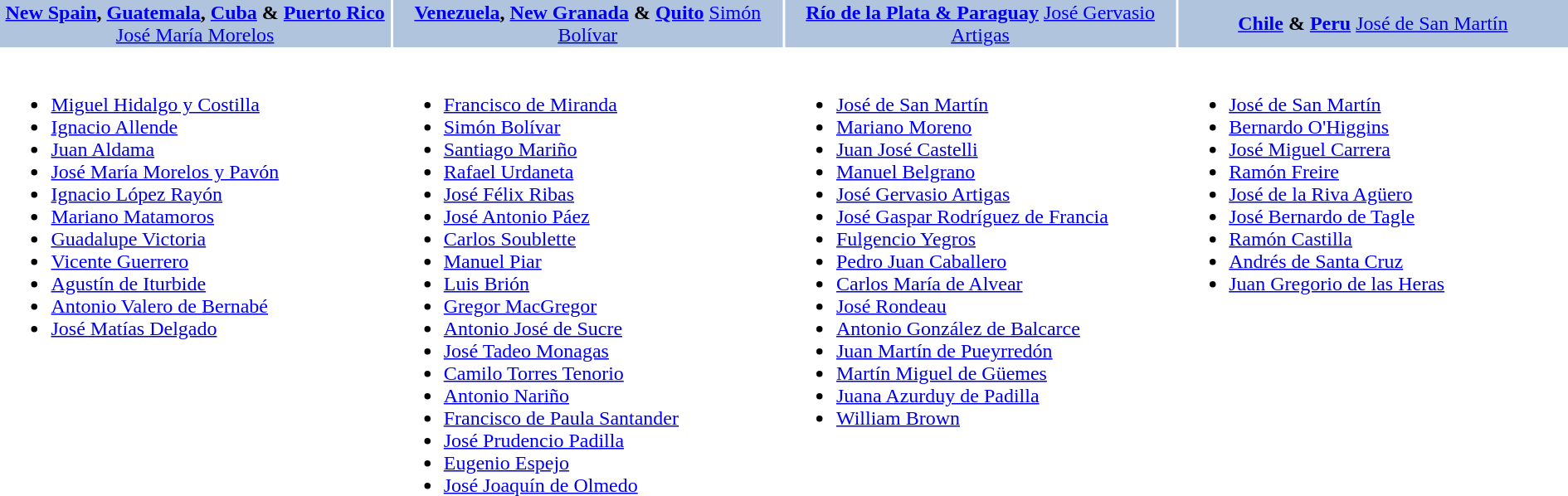<table class="toccolours" style="width: 100%; border-top: none;">
<tr style="text-align:center">
<td style="background:#B0C4DE; width: 15%;"><strong><a href='#'>New Spain</a>, <a href='#'>Guatemala</a>, <a href='#'>Cuba</a> & <a href='#'>Puerto Rico</a></strong> <a href='#'>José María Morelos</a></td>
<td style="background:#B0C4DE; width: 15%;"><strong><a href='#'>Venezuela</a>, <a href='#'>New Granada</a> & <a href='#'>Quito</a></strong> <a href='#'>Simón Bolívar</a></td>
<td style="background:#B0C4DE; width: 15%;"><strong><a href='#'>Río de la Plata & Paraguay</a></strong> <a href='#'>José Gervasio Artigas</a></td>
<td style="background:#B0C4DE; width: 15%;"><strong><a href='#'>Chile</a> & <a href='#'>Peru</a></strong>  <a href='#'>José de San Martín</a></td>
</tr>
<tr style="vertical-align:top">
<td><br><table width="100%">
<tr style="vertical-align:top">
</tr>
</table>
<ul><li><a href='#'>Miguel Hidalgo y Costilla</a></li><li><a href='#'>Ignacio Allende</a></li><li><a href='#'>Juan Aldama</a></li><li><a href='#'>José María Morelos y Pavón</a></li><li><a href='#'>Ignacio López Rayón</a></li><li><a href='#'>Mariano Matamoros</a></li><li><a href='#'>Guadalupe Victoria</a></li><li><a href='#'>Vicente Guerrero</a></li><li><a href='#'>Agustín de Iturbide</a></li><li><a href='#'>Antonio Valero de Bernabé</a></li><li><a href='#'>José Matías Delgado</a></li></ul></td>
<td><br><ul><li><a href='#'>Francisco de Miranda</a></li><li><a href='#'>Simón Bolívar</a></li><li><a href='#'>Santiago Mariño</a></li><li><a href='#'>Rafael Urdaneta</a></li><li><a href='#'>José Félix Ribas</a></li><li><a href='#'>José Antonio Páez</a></li><li><a href='#'>Carlos Soublette</a></li><li><a href='#'>Manuel Piar</a></li><li><a href='#'>Luis Brión</a></li><li><a href='#'>Gregor MacGregor</a></li><li><a href='#'>Antonio José de Sucre</a></li><li><a href='#'>José Tadeo Monagas</a></li><li><a href='#'>Camilo Torres Tenorio</a></li><li><a href='#'>Antonio Nariño</a></li><li><a href='#'>Francisco de Paula Santander</a></li><li><a href='#'>José Prudencio Padilla</a></li><li><a href='#'>Eugenio Espejo</a></li><li><a href='#'>José Joaquín de Olmedo</a></li></ul></td>
<td><br><ul><li><a href='#'>José de San Martín</a></li><li><a href='#'>Mariano Moreno</a></li><li><a href='#'>Juan José Castelli</a></li><li><a href='#'>Manuel Belgrano</a></li><li><a href='#'>José Gervasio Artigas</a></li><li><a href='#'>José Gaspar Rodríguez de Francia</a></li><li><a href='#'>Fulgencio Yegros</a></li><li><a href='#'>Pedro Juan Caballero</a></li><li><a href='#'>Carlos María de Alvear</a></li><li><a href='#'>José Rondeau</a></li><li><a href='#'>Antonio González de Balcarce</a></li><li><a href='#'>Juan Martín de Pueyrredón</a></li><li><a href='#'>Martín Miguel de Güemes</a></li><li><a href='#'>Juana Azurduy de Padilla</a></li><li><a href='#'>William Brown</a></li></ul></td>
<td><br><ul><li><a href='#'>José de San Martín</a></li><li><a href='#'>Bernardo O'Higgins</a></li><li><a href='#'>José Miguel Carrera</a></li><li><a href='#'>Ramón Freire</a></li><li><a href='#'>José de la Riva Agüero</a></li><li><a href='#'>José Bernardo de Tagle</a></li><li><a href='#'>Ramón Castilla</a></li><li><a href='#'>Andrés de Santa Cruz</a></li><li><a href='#'>Juan Gregorio de las Heras</a></li></ul></td>
</tr>
</table>
